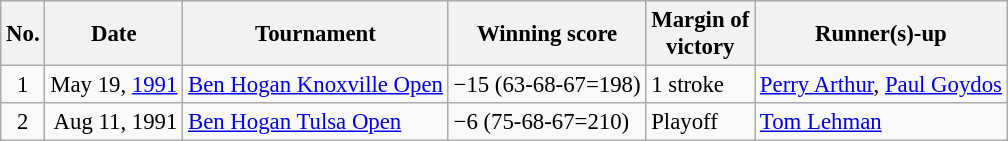<table class="wikitable" style="font-size:95%;">
<tr>
<th>No.</th>
<th>Date</th>
<th>Tournament</th>
<th>Winning score</th>
<th>Margin of<br>victory</th>
<th>Runner(s)-up</th>
</tr>
<tr>
<td align=center>1</td>
<td align=right>May 19, <a href='#'>1991</a></td>
<td><a href='#'>Ben Hogan Knoxville Open</a></td>
<td>−15 (63-68-67=198)</td>
<td>1 stroke</td>
<td> <a href='#'>Perry Arthur</a>,  <a href='#'>Paul Goydos</a></td>
</tr>
<tr>
<td align=center>2</td>
<td align=right>Aug 11, 1991</td>
<td><a href='#'>Ben Hogan Tulsa Open</a></td>
<td>−6 (75-68-67=210)</td>
<td>Playoff</td>
<td> <a href='#'>Tom Lehman</a></td>
</tr>
</table>
